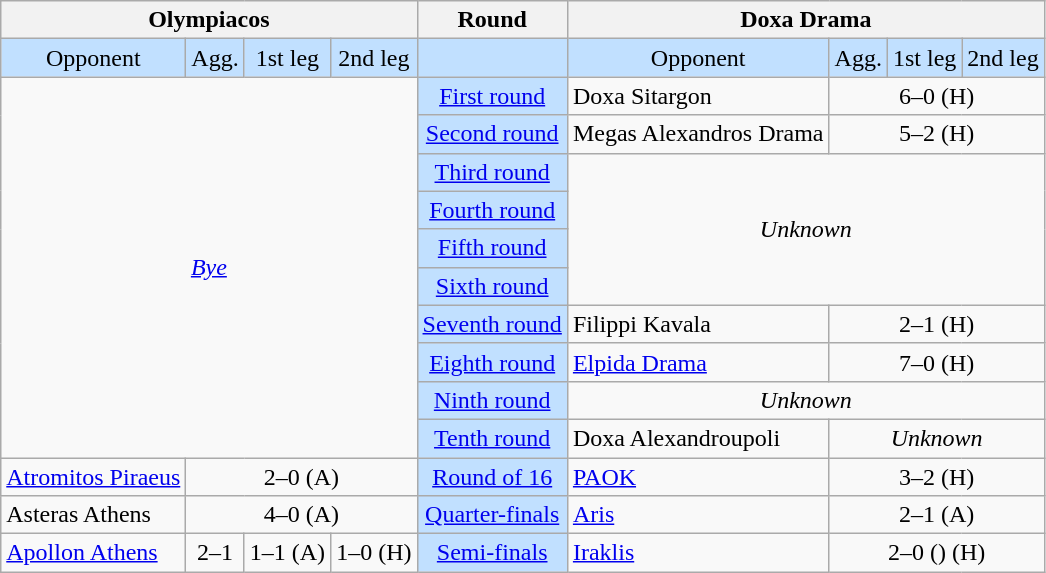<table class="wikitable" style="text-align:center">
<tr>
<th colspan="4">Olympiacos</th>
<th>Round</th>
<th colspan="4">Doxa Drama</th>
</tr>
<tr style="background:#C1E0FF">
<td>Opponent</td>
<td>Agg.</td>
<td>1st leg</td>
<td>2nd leg</td>
<td></td>
<td>Opponent</td>
<td>Agg.</td>
<td>1st leg</td>
<td>2nd leg</td>
</tr>
<tr>
<td colspan=4 rowspan=10><em><a href='#'>Bye</a></em></td>
<td style="background:#C1E0FF"><a href='#'>First round</a></td>
<td style="text-align:left">Doxa Sitargon</td>
<td colspan=3>6–0 (H)</td>
</tr>
<tr>
<td style="background:#C1E0FF"><a href='#'>Second round</a></td>
<td style="text-align:left">Megas Alexandros Drama</td>
<td colspan=3>5–2 (H)</td>
</tr>
<tr>
<td style="background:#C1E0FF"><a href='#'>Third round</a></td>
<td colspan=4 rowspan=4><em>Unknown</em></td>
</tr>
<tr>
<td style="background:#C1E0FF"><a href='#'>Fourth round</a></td>
</tr>
<tr>
<td style="background:#C1E0FF"><a href='#'>Fifth round</a></td>
</tr>
<tr>
<td style="background:#C1E0FF"><a href='#'>Sixth round</a></td>
</tr>
<tr>
<td style="background:#C1E0FF"><a href='#'>Seventh round</a></td>
<td style="text-align:left">Filippi Kavala</td>
<td colspan=3>2–1 (H)</td>
</tr>
<tr>
<td style="background:#C1E0FF"><a href='#'>Eighth round</a></td>
<td style="text-align:left"><a href='#'>Elpida Drama</a></td>
<td colspan=3>7–0 (H)</td>
</tr>
<tr>
<td style="background:#C1E0FF"><a href='#'>Ninth round</a></td>
<td colspan=4><em>Unknown</em></td>
</tr>
<tr>
<td style="background:#C1E0FF"><a href='#'>Tenth round</a></td>
<td style="text-align:left">Doxa Alexandroupoli</td>
<td colspan=3><em>Unknown</em></td>
</tr>
<tr>
<td style="text-align:left"><a href='#'>Atromitos Piraeus</a></td>
<td colspan=3>2–0 (A)</td>
<td style="background:#C1E0FF"><a href='#'>Round of 16</a></td>
<td style="text-align:left"><a href='#'>PAOK</a></td>
<td colspan=3>3–2 (H)</td>
</tr>
<tr>
<td style="text-align:left">Asteras Athens</td>
<td colspan=3>4–0 (A)</td>
<td style="background:#C1E0FF"><a href='#'>Quarter-finals</a></td>
<td style="text-align:left"><a href='#'>Aris</a></td>
<td colspan=3>2–1 (A)</td>
</tr>
<tr>
<td style="text-align:left"><a href='#'>Apollon Athens</a></td>
<td>2–1</td>
<td>1–1 (A)</td>
<td>1–0 (H)</td>
<td style="background:#C1E0FF"><a href='#'>Semi-finals</a></td>
<td style="text-align:left"><a href='#'>Iraklis</a></td>
<td colspan=3>2–0 () (H)</td>
</tr>
</table>
